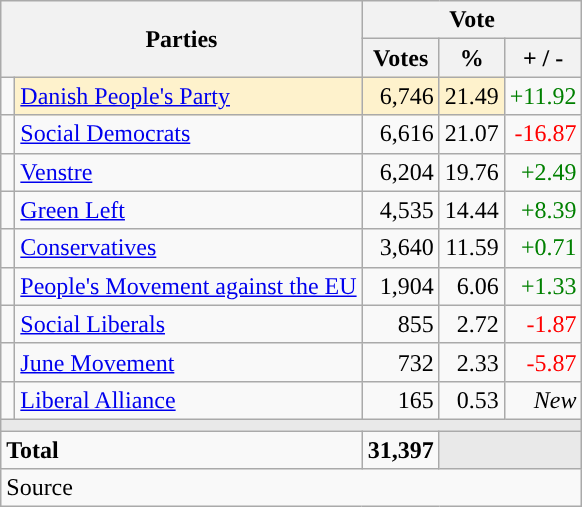<table class="wikitable" style="text-align:right;">
<tr>
<th style="text-align:centre;" rowspan="2" colspan="2" width="225">Parties</th>
<th colspan="3">Vote</th>
</tr>
<tr>
<th width="15">Votes</th>
<th width="15">%</th>
<th width="15">+ / -</th>
</tr>
<tr>
<td width="2" style="color:inherit;background:"></td>
<td bgcolor=#fef2cc   align="left"><a href='#'>Danish People's Party</a></td>
<td bgcolor=#fef2cc>6,746</td>
<td bgcolor=#fef2cc>21.49</td>
<td style=color:green;>+11.92</td>
</tr>
<tr>
<td width="2" style="color:inherit;background:"></td>
<td align="left"><a href='#'>Social Democrats</a></td>
<td>6,616</td>
<td>21.07</td>
<td style=color:red;>-16.87</td>
</tr>
<tr>
<td width="2" style="color:inherit;background:"></td>
<td align="left"><a href='#'>Venstre</a></td>
<td>6,204</td>
<td>19.76</td>
<td style=color:green;>+2.49</td>
</tr>
<tr>
<td width="2" style="color:inherit;background:"></td>
<td align="left"><a href='#'>Green Left</a></td>
<td>4,535</td>
<td>14.44</td>
<td style=color:green;>+8.39</td>
</tr>
<tr>
<td width="2" style="color:inherit;background:"></td>
<td align="left"><a href='#'>Conservatives</a></td>
<td>3,640</td>
<td>11.59</td>
<td style=color:green;>+0.71</td>
</tr>
<tr>
<td width="2" style="color:inherit;background:"></td>
<td align="left"><a href='#'>People's Movement against the EU</a></td>
<td>1,904</td>
<td>6.06</td>
<td style=color:green;>+1.33</td>
</tr>
<tr>
<td width="2" style="color:inherit;background:"></td>
<td align="left"><a href='#'>Social Liberals</a></td>
<td>855</td>
<td>2.72</td>
<td style=color:red;>-1.87</td>
</tr>
<tr>
<td width="2" style="color:inherit;background:"></td>
<td align="left"><a href='#'>June Movement</a></td>
<td>732</td>
<td>2.33</td>
<td style=color:red;>-5.87</td>
</tr>
<tr>
<td width="2" style="color:inherit;background:"></td>
<td align="left"><a href='#'>Liberal Alliance</a></td>
<td>165</td>
<td>0.53</td>
<td><em>New</em></td>
</tr>
<tr>
<td colspan="7" bgcolor="#E9E9E9"></td>
</tr>
<tr>
<td align="left" colspan="2"><strong>Total</strong></td>
<td><strong>31,397</strong></td>
<td bgcolor="#E9E9E9" colspan="2"></td>
</tr>
<tr>
<td align="left" colspan="6">Source</td>
</tr>
</table>
